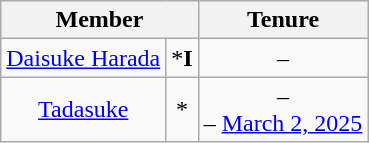<table class="wikitable sortable" style="text-align:center;">
<tr>
<th colspan="2">Member</th>
<th>Tenure</th>
</tr>
<tr>
<td><a href='#'>Daisuke Harada</a></td>
<td>*<strong>I</strong></td>
<td> – </td>
</tr>
<tr>
<td><a href='#'>Tadasuke</a></td>
<td>*</td>
<td> – <br> – <a href='#'>March 2, 2025</a></td>
</tr>
</table>
